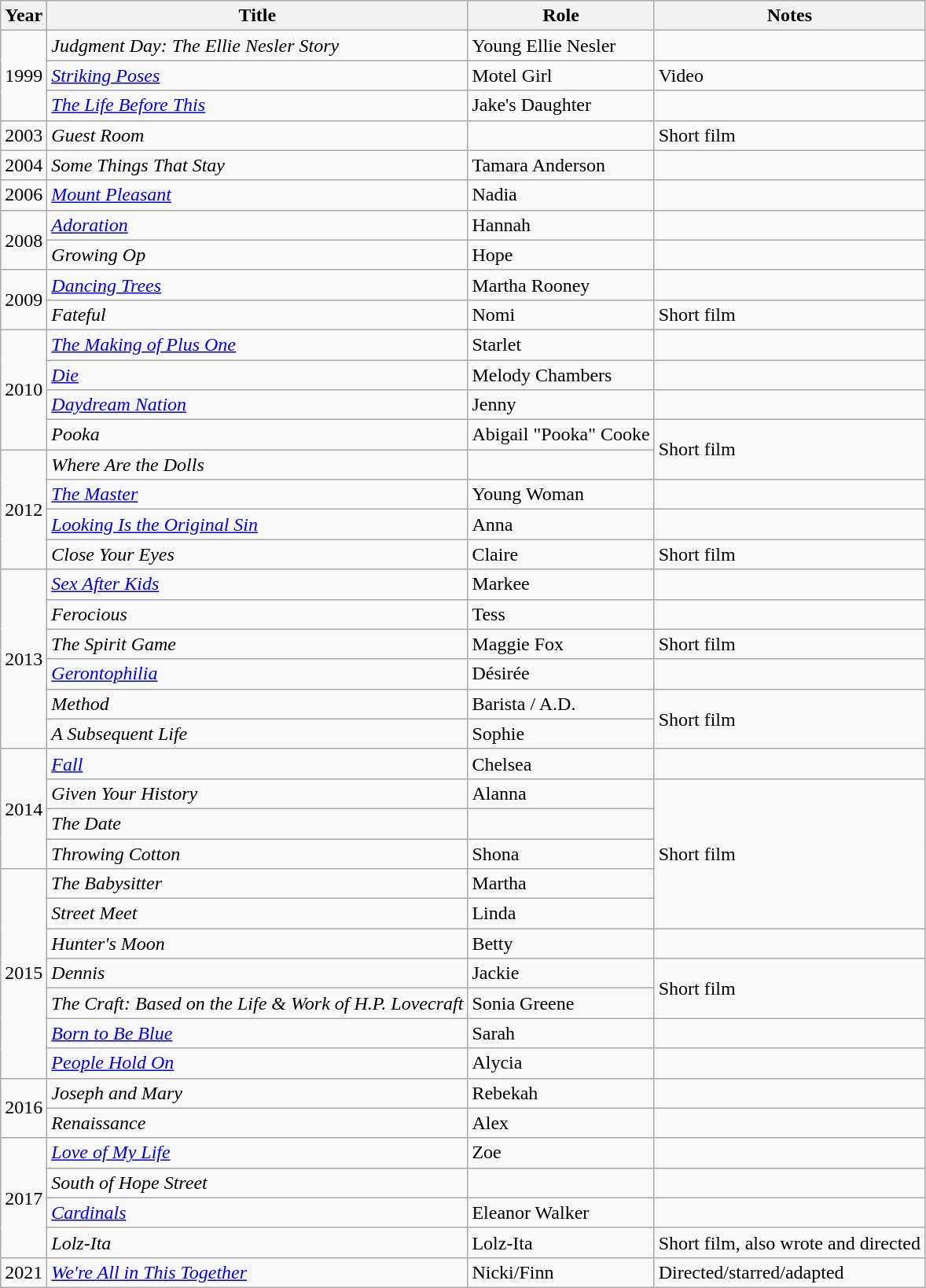<table class="wikitable sortable">
<tr>
<th>Year</th>
<th>Title</th>
<th>Role</th>
<th class="unsortable">Notes</th>
</tr>
<tr>
<td rowspan=3>1999</td>
<td><em>Judgment Day: The Ellie Nesler Story</em></td>
<td>Young Ellie Nesler</td>
<td></td>
</tr>
<tr>
<td><em><a href='#'>Striking Poses</a></em></td>
<td>Motel Girl</td>
<td>Video</td>
</tr>
<tr>
<td data-sort-value="Life Before This, The"><em><a href='#'>The Life Before This</a></em></td>
<td>Jake's Daughter</td>
<td></td>
</tr>
<tr>
<td>2003</td>
<td><em>Guest Room</em></td>
<td></td>
<td>Short film</td>
</tr>
<tr>
<td>2004</td>
<td><em>Some Things That Stay</em></td>
<td>Tamara Anderson</td>
<td></td>
</tr>
<tr>
<td>2006</td>
<td><em><a href='#'>Mount Pleasant</a></em></td>
<td>Nadia</td>
<td></td>
</tr>
<tr>
<td rowspan=2>2008</td>
<td><em><a href='#'>Adoration</a></em></td>
<td>Hannah</td>
<td></td>
</tr>
<tr>
<td><em>Growing Op</em></td>
<td>Hope</td>
<td></td>
</tr>
<tr>
<td rowspan=2>2009</td>
<td><em><a href='#'>Dancing Trees</a></em></td>
<td>Martha Rooney</td>
<td></td>
</tr>
<tr>
<td><em>Fateful</em></td>
<td>Nomi</td>
<td>Short film</td>
</tr>
<tr>
<td rowspan=4>2010</td>
<td data-sort-value="Making of Plus One, The"><em><a href='#'>The Making of Plus One</a></em></td>
<td>Starlet</td>
<td></td>
</tr>
<tr>
<td><em><a href='#'>Die</a></em></td>
<td>Melody Chambers</td>
<td></td>
</tr>
<tr>
<td><em><a href='#'>Daydream Nation</a></em></td>
<td>Jenny</td>
<td></td>
</tr>
<tr>
<td><em>Pooka</em></td>
<td>Abigail "Pooka" Cooke</td>
<td rowspan=2>Short film</td>
</tr>
<tr>
<td rowspan=4>2012</td>
<td><em>Where Are the Dolls</em></td>
<td></td>
</tr>
<tr>
<td data-sort-value="Master, The"><em><a href='#'>The Master</a></em></td>
<td>Young Woman</td>
<td></td>
</tr>
<tr>
<td><em><a href='#'>Looking Is the Original Sin</a></em></td>
<td>Anna</td>
<td></td>
</tr>
<tr>
<td><em>Close Your Eyes</em></td>
<td>Claire</td>
<td>Short film</td>
</tr>
<tr>
<td rowspan=6>2013</td>
<td><em><a href='#'>Sex After Kids</a></em></td>
<td>Markee</td>
<td></td>
</tr>
<tr>
<td><em>Ferocious</em></td>
<td>Tess</td>
<td></td>
</tr>
<tr>
<td data-sort-value="Spirit Game, The"><em>The Spirit Game</em></td>
<td>Maggie Fox</td>
<td>Short film</td>
</tr>
<tr>
<td><em><a href='#'>Gerontophilia</a></em></td>
<td>Désirée</td>
<td></td>
</tr>
<tr>
<td><em>Method</em></td>
<td>Barista / A.D.</td>
<td rowspan=2>Short film</td>
</tr>
<tr>
<td data-sort-value="Subsequent Life, A"><em>A Subsequent Life</em></td>
<td>Sophie</td>
</tr>
<tr>
<td rowspan=4>2014</td>
<td><em><a href='#'>Fall</a></em></td>
<td>Chelsea</td>
<td></td>
</tr>
<tr>
<td><em>Given Your History</em></td>
<td>Alanna</td>
<td rowspan=5>Short film</td>
</tr>
<tr>
<td data-sort-value="Date, The"><em>The Date</em></td>
<td></td>
</tr>
<tr>
<td><em>Throwing Cotton</em></td>
<td>Shona</td>
</tr>
<tr>
<td rowspan=7>2015</td>
<td data-sort-value="Babysitter, The"><em>The Babysitter</em></td>
<td>Martha</td>
</tr>
<tr>
<td><em>Street Meet</em></td>
<td>Linda</td>
</tr>
<tr>
<td><em>Hunter's Moon</em></td>
<td>Betty</td>
<td></td>
</tr>
<tr>
<td><em>Dennis</em></td>
<td>Jackie</td>
<td rowspan=2>Short film</td>
</tr>
<tr>
<td data-sort-value="Craft: Based on the Life & Work of H.P. Lovecraft, The"><em>The Craft: Based on the Life & Work of H.P. Lovecraft</em></td>
<td>Sonia Greene</td>
</tr>
<tr>
<td><em><a href='#'>Born to Be Blue</a></em></td>
<td>Sarah</td>
<td></td>
</tr>
<tr>
<td><em><a href='#'>People Hold On</a></em></td>
<td>Alycia</td>
<td></td>
</tr>
<tr>
<td rowspan=2>2016</td>
<td><em>Joseph and Mary</em></td>
<td>Rebekah</td>
<td></td>
</tr>
<tr>
<td><em>Renaissance</em></td>
<td>Alex</td>
<td></td>
</tr>
<tr>
<td rowspan=4>2017</td>
<td><em><a href='#'>Love of My Life</a></em></td>
<td>Zoe</td>
<td></td>
</tr>
<tr>
<td><em>South of Hope Street</em></td>
<td></td>
<td></td>
</tr>
<tr>
<td><em><a href='#'>Cardinals</a></em></td>
<td>Eleanor Walker</td>
<td></td>
</tr>
<tr>
<td><em>Lolz-Ita</em></td>
<td>Lolz-Ita</td>
<td>Short film, also wrote and directed</td>
</tr>
<tr>
<td>2021</td>
<td><em><a href='#'>We're All in This Together</a></em></td>
<td>Nicki/Finn</td>
<td>Directed/starred/adapted</td>
</tr>
</table>
